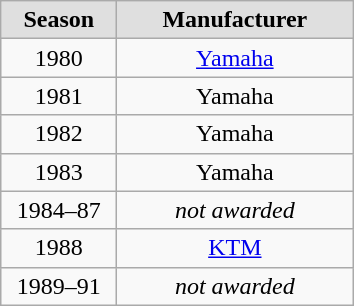<table class="wikitable">
<tr align="center" style="background:#dfdfdf;">
<td width="70"><strong>Season</strong></td>
<td width="150"><strong>Manufacturer</strong></td>
</tr>
<tr align="center">
<td>1980</td>
<td><a href='#'>Yamaha</a></td>
</tr>
<tr align="center">
<td>1981</td>
<td>Yamaha</td>
</tr>
<tr align="center">
<td>1982</td>
<td>Yamaha</td>
</tr>
<tr align="center">
<td>1983</td>
<td>Yamaha</td>
</tr>
<tr align="center">
<td>1984–87</td>
<td><em>not awarded</em></td>
</tr>
<tr align="center">
<td>1988</td>
<td><a href='#'>KTM</a></td>
</tr>
<tr align="center">
<td>1989–91</td>
<td><em>not awarded</em></td>
</tr>
</table>
